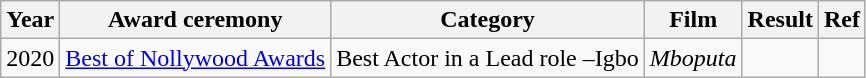<table class="wikitable">
<tr>
<th>Year</th>
<th>Award ceremony</th>
<th>Category</th>
<th>Film</th>
<th>Result</th>
<th>Ref</th>
</tr>
<tr>
<td>2020</td>
<td><a href='#'>Best of Nollywood Awards</a></td>
<td>Best Actor in a Lead role –Igbo</td>
<td><em>Mboputa</em></td>
<td></td>
<td></td>
</tr>
</table>
